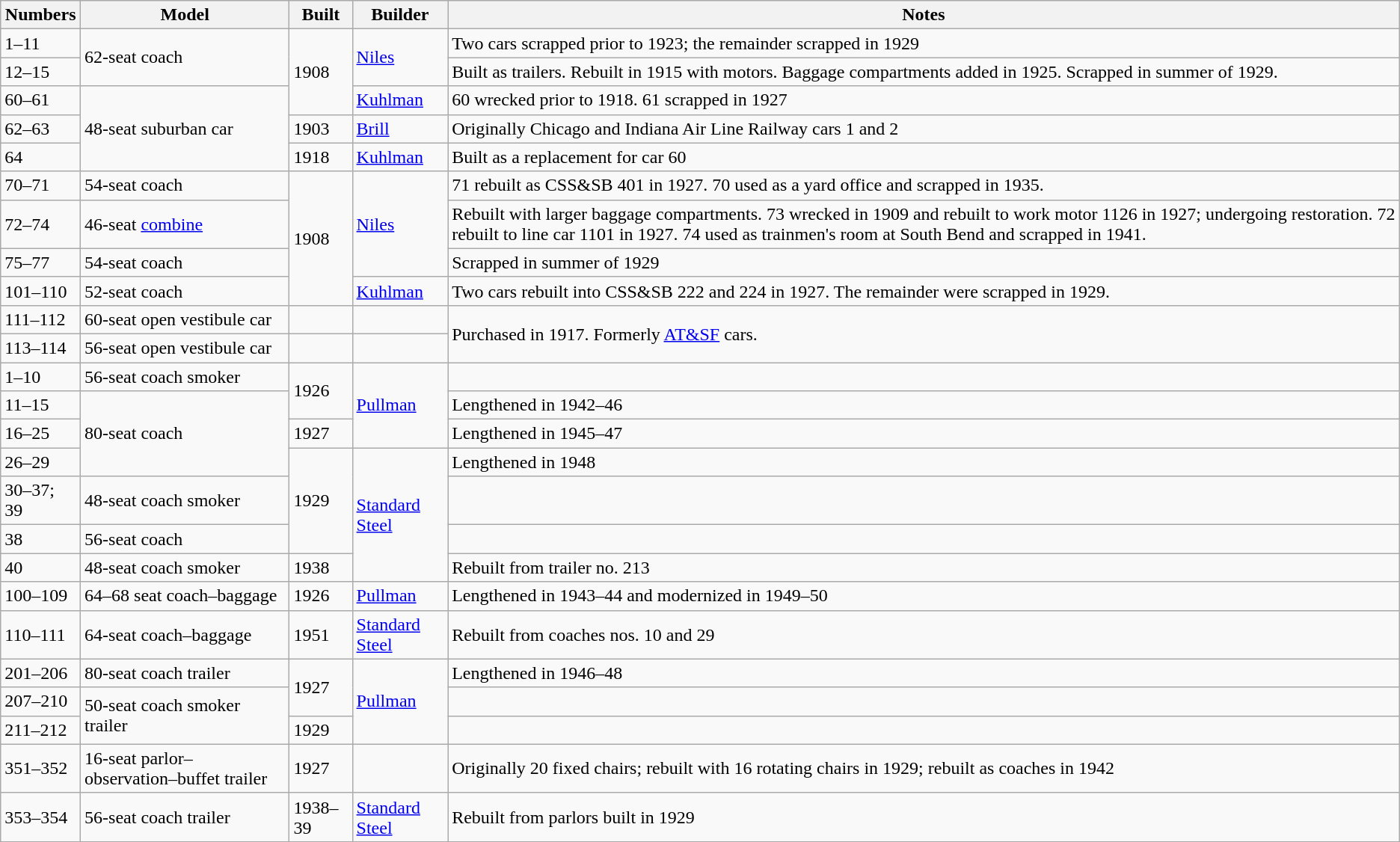<table class="wikitable">
<tr>
<th>Numbers</th>
<th>Model</th>
<th>Built</th>
<th>Builder</th>
<th>Notes</th>
</tr>
<tr>
<td>1–11</td>
<td rowspan="2">62-seat coach</td>
<td rowspan="3">1908</td>
<td rowspan="2"><a href='#'>Niles</a></td>
<td>Two cars scrapped prior to 1923; the remainder scrapped in 1929</td>
</tr>
<tr>
<td>12–15</td>
<td>Built as trailers. Rebuilt in 1915 with motors. Baggage compartments added in 1925. Scrapped in summer of 1929.</td>
</tr>
<tr>
<td>60–61</td>
<td rowspan="3">48-seat suburban car</td>
<td><a href='#'>Kuhlman</a></td>
<td>60 wrecked prior to 1918. 61 scrapped in 1927</td>
</tr>
<tr>
<td>62–63</td>
<td>1903</td>
<td><a href='#'>Brill</a></td>
<td>Originally Chicago and Indiana Air Line Railway cars 1 and 2</td>
</tr>
<tr>
<td>64</td>
<td>1918</td>
<td><a href='#'>Kuhlman</a></td>
<td>Built as a replacement for car 60</td>
</tr>
<tr>
<td>70–71</td>
<td>54-seat coach</td>
<td rowspan="4">1908</td>
<td rowspan="3"><a href='#'>Niles</a></td>
<td>71 rebuilt as CSS&SB 401 in 1927. 70 used as a yard office and scrapped in 1935.</td>
</tr>
<tr>
<td>72–74</td>
<td>46-seat <a href='#'>combine</a></td>
<td>Rebuilt with larger baggage compartments. 73 wrecked in 1909 and rebuilt to work motor 1126 in 1927; undergoing restoration. 72 rebuilt to line car 1101 in 1927. 74 used as trainmen's room at South Bend and scrapped in 1941.</td>
</tr>
<tr>
<td>75–77</td>
<td>54-seat coach</td>
<td>Scrapped in summer of 1929</td>
</tr>
<tr>
<td>101–110</td>
<td>52-seat coach</td>
<td><a href='#'>Kuhlman</a></td>
<td>Two cars rebuilt into CSS&SB 222 and 224 in 1927. The remainder were scrapped in 1929.</td>
</tr>
<tr>
<td>111–112</td>
<td>60-seat open vestibule car</td>
<td></td>
<td></td>
<td rowspan="2">Purchased in 1917. Formerly <a href='#'>AT&SF</a> cars.</td>
</tr>
<tr>
<td>113–114</td>
<td>56-seat open vestibule car</td>
<td></td>
<td></td>
</tr>
<tr>
<td>1–10</td>
<td>56-seat coach smoker</td>
<td rowspan="2">1926</td>
<td rowspan="3"><a href='#'>Pullman</a></td>
<td></td>
</tr>
<tr>
<td>11–15</td>
<td rowspan="3">80-seat coach</td>
<td>Lengthened in 1942–46</td>
</tr>
<tr>
<td>16–25</td>
<td>1927</td>
<td>Lengthened in 1945–47</td>
</tr>
<tr>
<td>26–29</td>
<td rowspan="3">1929</td>
<td rowspan="4"><a href='#'>Standard Steel</a></td>
<td>Lengthened in 1948</td>
</tr>
<tr>
<td>30–37; 39</td>
<td>48-seat coach smoker</td>
<td></td>
</tr>
<tr>
<td>38</td>
<td>56-seat coach</td>
<td></td>
</tr>
<tr>
<td>40</td>
<td>48-seat coach smoker</td>
<td>1938</td>
<td>Rebuilt from trailer no. 213</td>
</tr>
<tr>
<td>100–109</td>
<td>64–68 seat coach–baggage</td>
<td>1926</td>
<td><a href='#'>Pullman</a></td>
<td>Lengthened in 1943–44 and modernized in 1949–50</td>
</tr>
<tr>
<td>110–111</td>
<td>64-seat coach–baggage</td>
<td>1951</td>
<td><a href='#'>Standard Steel</a></td>
<td>Rebuilt from coaches nos. 10 and 29</td>
</tr>
<tr>
<td>201–206</td>
<td>80-seat coach trailer</td>
<td rowspan="2">1927</td>
<td rowspan="3"><a href='#'>Pullman</a></td>
<td>Lengthened in 1946–48</td>
</tr>
<tr>
<td>207–210</td>
<td rowspan="2">50-seat coach smoker trailer</td>
<td></td>
</tr>
<tr>
<td>211–212</td>
<td>1929</td>
<td></td>
</tr>
<tr>
<td>351–352</td>
<td>16-seat parlor–observation–buffet trailer</td>
<td>1927</td>
<td></td>
<td>Originally 20 fixed chairs; rebuilt with 16 rotating chairs in 1929; rebuilt as coaches in 1942</td>
</tr>
<tr>
<td>353–354</td>
<td>56-seat coach trailer</td>
<td>1938–39</td>
<td><a href='#'>Standard Steel</a></td>
<td>Rebuilt from parlors built in 1929</td>
</tr>
</table>
